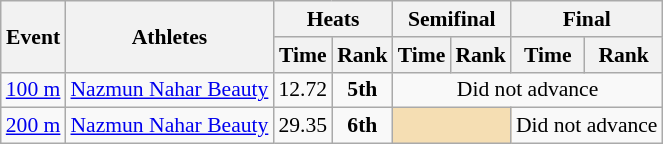<table class="wikitable" border="1" style="font-size:90%">
<tr>
<th rowspan=2>Event</th>
<th rowspan=2>Athletes</th>
<th colspan=2>Heats</th>
<th colspan=2>Semifinal</th>
<th colspan=2>Final</th>
</tr>
<tr>
<th>Time</th>
<th>Rank</th>
<th>Time</th>
<th>Rank</th>
<th>Time</th>
<th>Rank</th>
</tr>
<tr>
<td><a href='#'>100 m</a></td>
<td><a href='#'>Nazmun Nahar Beauty</a></td>
<td align=center>12.72</td>
<td align=center><strong>5th</strong></td>
<td align=center colspan=4>Did not advance</td>
</tr>
<tr>
<td><a href='#'>200 m</a></td>
<td><a href='#'>Nazmun Nahar Beauty</a></td>
<td align=center>29.35</td>
<td align=center><strong>6th</strong></td>
<td colspan=2 bgcolor=wheat></td>
<td align=center colspan=2>Did not advance</td>
</tr>
</table>
